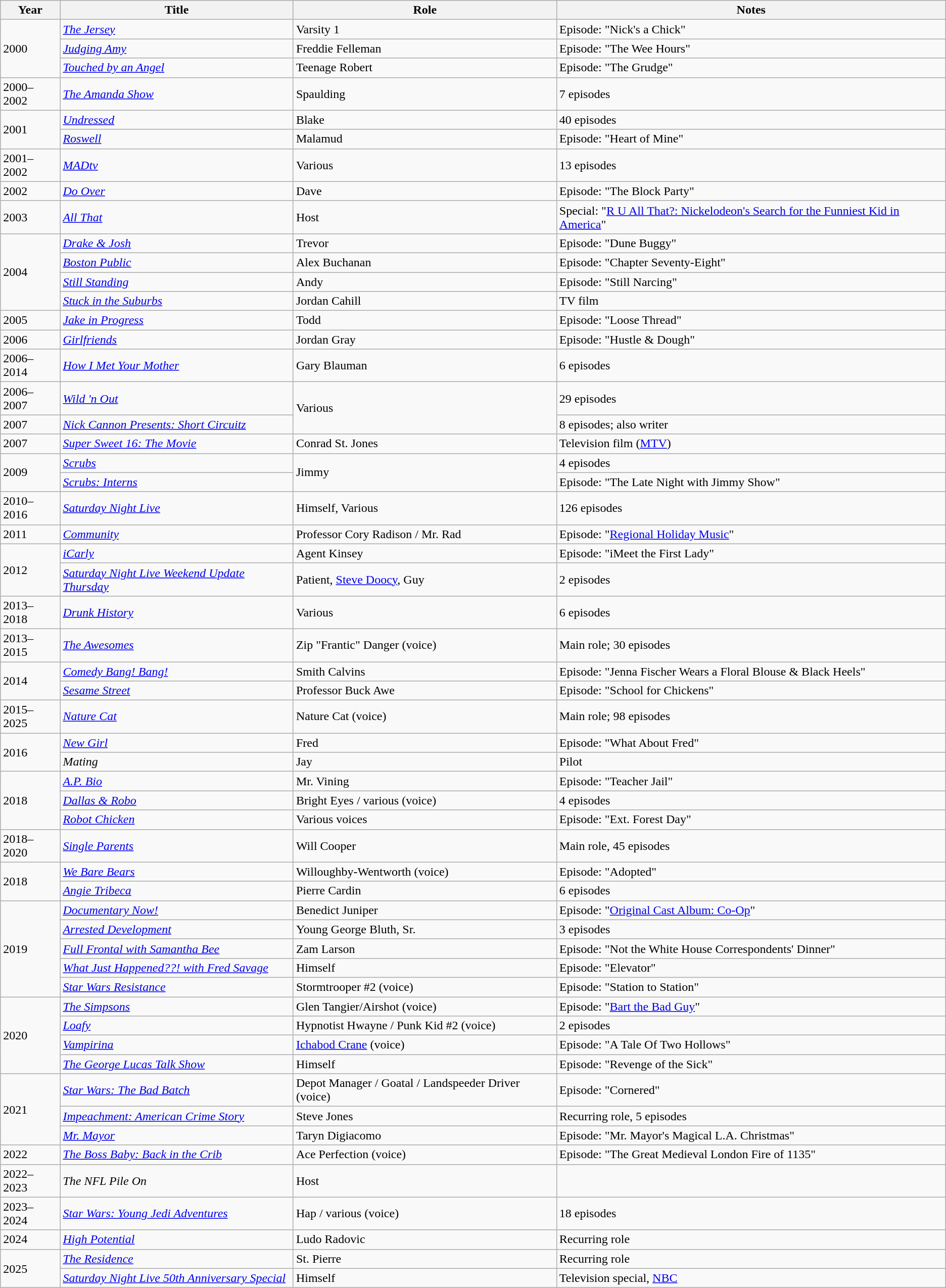<table class="wikitable">
<tr>
<th>Year</th>
<th>Title</th>
<th>Role</th>
<th>Notes</th>
</tr>
<tr>
<td rowspan="3">2000</td>
<td><em><a href='#'>The Jersey</a></em></td>
<td>Varsity 1</td>
<td>Episode: "Nick's a Chick"</td>
</tr>
<tr>
<td><em><a href='#'>Judging Amy</a></em></td>
<td>Freddie Felleman</td>
<td>Episode: "The Wee Hours"</td>
</tr>
<tr>
<td><em><a href='#'>Touched by an Angel</a></em></td>
<td>Teenage Robert</td>
<td>Episode: "The Grudge"</td>
</tr>
<tr>
<td>2000–2002</td>
<td><em><a href='#'>The Amanda Show</a></em></td>
<td>Spaulding</td>
<td>7 episodes</td>
</tr>
<tr>
<td rowspan="2">2001</td>
<td><em><a href='#'>Undressed</a></em></td>
<td>Blake</td>
<td>40 episodes</td>
</tr>
<tr>
<td><em><a href='#'>Roswell</a></em></td>
<td>Malamud</td>
<td>Episode: "Heart of Mine"</td>
</tr>
<tr>
<td>2001–2002</td>
<td><em><a href='#'>MADtv</a></em></td>
<td>Various</td>
<td>13 episodes</td>
</tr>
<tr>
<td>2002</td>
<td><em><a href='#'>Do Over</a></em></td>
<td>Dave</td>
<td>Episode: "The Block Party"</td>
</tr>
<tr>
<td>2003</td>
<td><em><a href='#'>All That</a></em></td>
<td>Host</td>
<td>Special: "<a href='#'>R U All That?: Nickelodeon's Search for the Funniest Kid in America</a>"</td>
</tr>
<tr>
<td rowspan="4">2004</td>
<td><em><a href='#'>Drake & Josh</a></em></td>
<td>Trevor</td>
<td>Episode: "Dune Buggy"</td>
</tr>
<tr>
<td><em><a href='#'>Boston Public</a></em></td>
<td>Alex Buchanan</td>
<td>Episode: "Chapter Seventy-Eight"</td>
</tr>
<tr>
<td><em><a href='#'>Still Standing</a></em></td>
<td>Andy</td>
<td>Episode: "Still Narcing"</td>
</tr>
<tr>
<td><em><a href='#'>Stuck in the Suburbs</a></em></td>
<td>Jordan Cahill</td>
<td>TV film</td>
</tr>
<tr>
<td>2005</td>
<td><em><a href='#'>Jake in Progress</a></em></td>
<td>Todd</td>
<td>Episode: "Loose Thread"</td>
</tr>
<tr>
<td>2006</td>
<td><em><a href='#'>Girlfriends</a></em></td>
<td>Jordan Gray</td>
<td>Episode: "Hustle & Dough"</td>
</tr>
<tr>
<td>2006–2014</td>
<td><em><a href='#'>How I Met Your Mother</a></em></td>
<td>Gary Blauman</td>
<td>6 episodes</td>
</tr>
<tr>
<td>2006–2007</td>
<td><em><a href='#'>Wild 'n Out</a></em></td>
<td rowspan=2>Various</td>
<td>29 episodes</td>
</tr>
<tr>
<td>2007</td>
<td><em><a href='#'>Nick Cannon Presents: Short Circuitz</a></em></td>
<td>8 episodes; also writer</td>
</tr>
<tr>
<td>2007</td>
<td><em><a href='#'>Super Sweet 16: The Movie</a></em></td>
<td>Conrad St. Jones</td>
<td>Television film (<a href='#'>MTV</a>)</td>
</tr>
<tr>
<td rowspan="2">2009</td>
<td><em><a href='#'>Scrubs</a></em></td>
<td rowspan="2">Jimmy</td>
<td>4 episodes</td>
</tr>
<tr>
<td><em><a href='#'>Scrubs: Interns</a></em></td>
<td>Episode: "The Late Night with Jimmy Show"</td>
</tr>
<tr>
<td>2010–2016</td>
<td><em><a href='#'>Saturday Night Live</a></em></td>
<td>Himself, Various</td>
<td>126 episodes</td>
</tr>
<tr>
<td>2011</td>
<td><em><a href='#'>Community</a></em></td>
<td>Professor Cory Radison / Mr. Rad</td>
<td>Episode: "<a href='#'>Regional Holiday Music</a>"</td>
</tr>
<tr>
<td rowspan="2">2012</td>
<td><em><a href='#'>iCarly</a></em></td>
<td>Agent Kinsey</td>
<td>Episode: "iMeet the First Lady"</td>
</tr>
<tr>
<td><em><a href='#'>Saturday Night Live Weekend Update Thursday</a></em></td>
<td>Patient, <a href='#'>Steve Doocy</a>, Guy</td>
<td>2 episodes</td>
</tr>
<tr>
<td>2013–2018</td>
<td><em><a href='#'>Drunk History</a></em></td>
<td>Various</td>
<td>6 episodes</td>
</tr>
<tr>
<td>2013–2015</td>
<td><em><a href='#'>The Awesomes</a></em></td>
<td>Zip "Frantic" Danger (voice)</td>
<td>Main role; 30 episodes</td>
</tr>
<tr>
<td rowspan="2">2014</td>
<td><em><a href='#'>Comedy Bang! Bang!</a></em></td>
<td>Smith Calvins</td>
<td>Episode: "Jenna Fischer Wears a Floral Blouse & Black Heels"</td>
</tr>
<tr>
<td><em><a href='#'>Sesame Street</a></em></td>
<td>Professor Buck Awe</td>
<td>Episode: "School for Chickens"</td>
</tr>
<tr>
<td>2015–2025</td>
<td><em><a href='#'>Nature Cat</a></em></td>
<td>Nature Cat (voice)</td>
<td>Main role; 98 episodes</td>
</tr>
<tr>
<td rowspan="2">2016</td>
<td><em><a href='#'>New Girl</a></em></td>
<td>Fred</td>
<td>Episode: "What About Fred"</td>
</tr>
<tr>
<td><em>Mating</em></td>
<td>Jay</td>
<td>Pilot</td>
</tr>
<tr>
<td rowspan="3">2018</td>
<td><em><a href='#'>A.P. Bio</a></em></td>
<td>Mr. Vining</td>
<td>Episode: "Teacher Jail"</td>
</tr>
<tr>
<td><em><a href='#'>Dallas & Robo</a></em></td>
<td>Bright Eyes / various (voice)</td>
<td>4 episodes</td>
</tr>
<tr>
<td><em><a href='#'>Robot Chicken</a></em></td>
<td>Various voices</td>
<td>Episode: "Ext. Forest Day"</td>
</tr>
<tr>
<td>2018–2020</td>
<td><em><a href='#'>Single Parents</a></em></td>
<td>Will Cooper</td>
<td>Main role, 45 episodes</td>
</tr>
<tr>
<td rowspan="2">2018</td>
<td><em><a href='#'>We Bare Bears</a></em></td>
<td>Willoughby-Wentworth (voice)</td>
<td>Episode: "Adopted"</td>
</tr>
<tr>
<td><em><a href='#'>Angie Tribeca</a></em></td>
<td>Pierre Cardin</td>
<td>6 episodes</td>
</tr>
<tr>
<td rowspan="5">2019</td>
<td><em><a href='#'>Documentary Now!</a></em></td>
<td>Benedict Juniper</td>
<td>Episode: "<a href='#'>Original Cast Album: Co-Op</a>"</td>
</tr>
<tr>
<td><em><a href='#'>Arrested Development</a></em></td>
<td>Young George Bluth, Sr.</td>
<td>3 episodes</td>
</tr>
<tr>
<td><em><a href='#'>Full Frontal with Samantha Bee</a></em></td>
<td>Zam Larson</td>
<td>Episode: "Not the White House Correspondents' Dinner"</td>
</tr>
<tr>
<td><em><a href='#'>What Just Happened??! with Fred Savage</a></em></td>
<td>Himself</td>
<td>Episode: "Elevator"</td>
</tr>
<tr>
<td><em><a href='#'>Star Wars Resistance</a></em></td>
<td>Stormtrooper #2 (voice)</td>
<td>Episode: "Station to Station"</td>
</tr>
<tr>
<td rowspan="4">2020</td>
<td><em><a href='#'>The Simpsons</a></em></td>
<td>Glen Tangier/Airshot (voice)</td>
<td>Episode: "<a href='#'>Bart the Bad Guy</a>"</td>
</tr>
<tr>
<td><em><a href='#'>Loafy</a></em></td>
<td>Hypnotist Hwayne / Punk Kid #2 (voice)</td>
<td>2 episodes</td>
</tr>
<tr>
<td><em><a href='#'>Vampirina</a></em></td>
<td><a href='#'>Ichabod Crane</a> (voice)</td>
<td>Episode: "A Tale Of Two Hollows"</td>
</tr>
<tr>
<td><em><a href='#'>The George Lucas Talk Show</a></em></td>
<td>Himself</td>
<td>Episode: "Revenge of the Sick"</td>
</tr>
<tr>
<td rowspan="3">2021</td>
<td><em><a href='#'>Star Wars: The Bad Batch</a></em></td>
<td>Depot Manager / Goatal / Landspeeder Driver (voice)</td>
<td>Episode: "Cornered"</td>
</tr>
<tr>
<td><em><a href='#'>Impeachment: American Crime Story</a></em></td>
<td>Steve Jones</td>
<td>Recurring role, 5 episodes</td>
</tr>
<tr>
<td><em><a href='#'>Mr. Mayor</a></em></td>
<td>Taryn Digiacomo</td>
<td>Episode: "Mr. Mayor's Magical L.A. Christmas"</td>
</tr>
<tr>
<td>2022</td>
<td><em><a href='#'>The Boss Baby: Back in the Crib</a></em></td>
<td>Ace Perfection (voice)</td>
<td>Episode: "The Great Medieval London Fire of 1135"</td>
</tr>
<tr>
<td>2022–2023</td>
<td><em>The NFL Pile On</em></td>
<td>Host</td>
<td></td>
</tr>
<tr>
<td>2023–2024</td>
<td><em><a href='#'>Star Wars: Young Jedi Adventures</a></em></td>
<td>Hap / various (voice)</td>
<td>18 episodes</td>
</tr>
<tr>
<td>2024</td>
<td><em><a href='#'>High Potential</a></em></td>
<td>Ludo Radovic</td>
<td>Recurring role</td>
</tr>
<tr>
<td rowspan="2">2025</td>
<td><em><a href='#'>The Residence</a></em></td>
<td>St. Pierre</td>
<td>Recurring role</td>
</tr>
<tr>
<td><a href='#'><em>Saturday Night Live 50th Anniversary Special</em></a></td>
<td>Himself</td>
<td>Television special, <a href='#'>NBC</a></td>
</tr>
</table>
